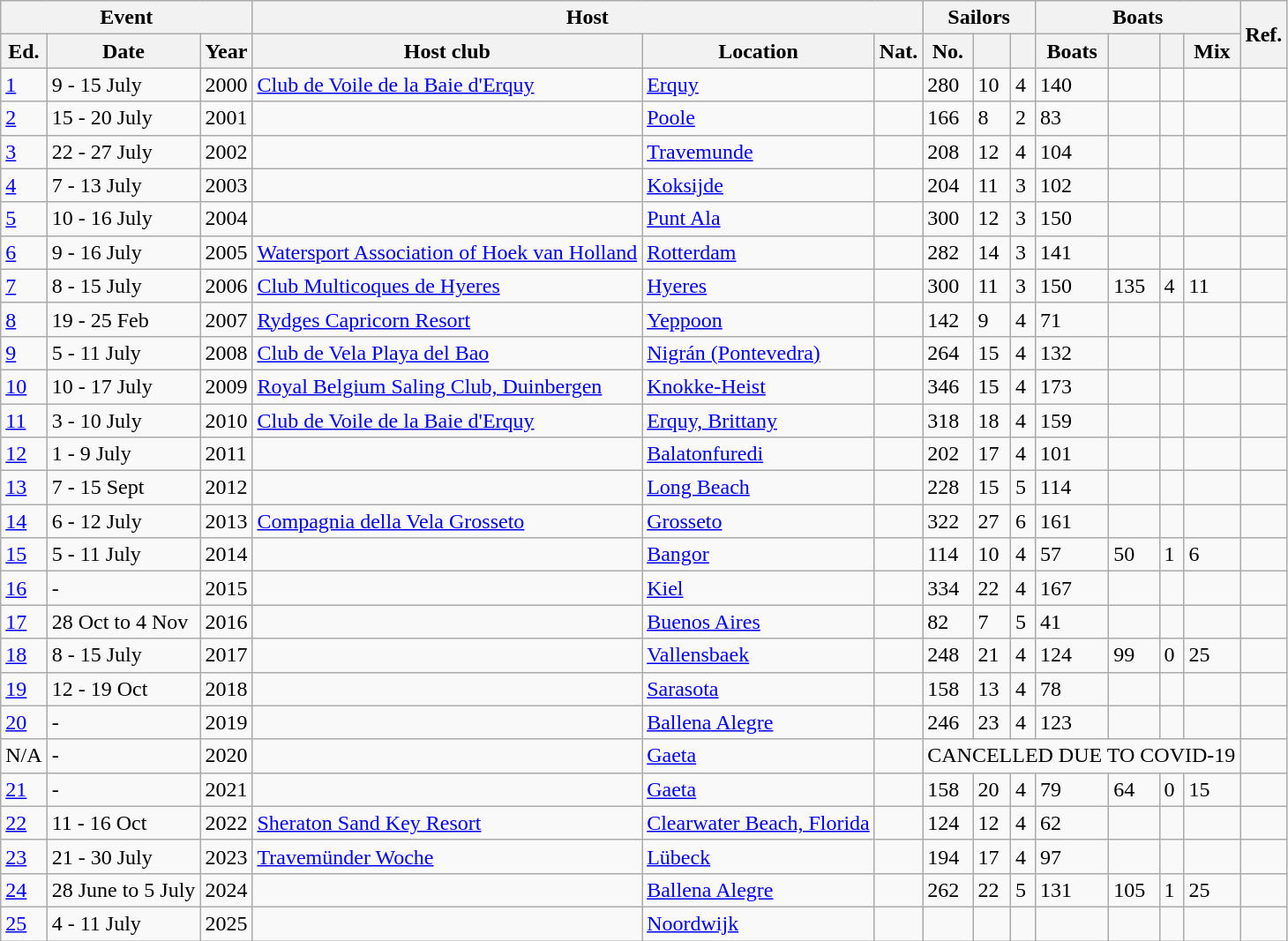<table class="wikitable sortable">
<tr>
<th colspan=3>Event</th>
<th colspan=3>Host</th>
<th colspan=3>Sailors</th>
<th colspan=4>Boats</th>
<th rowspan=2>Ref.</th>
</tr>
<tr>
<th>Ed.</th>
<th>Date</th>
<th>Year</th>
<th>Host club</th>
<th>Location</th>
<th>Nat.</th>
<th>No.</th>
<th></th>
<th></th>
<th>Boats</th>
<th></th>
<th></th>
<th>Mix</th>
</tr>
<tr>
<td><a href='#'>1</a></td>
<td>9 - 15 July</td>
<td>2000</td>
<td><a href='#'>Club de Voile de la Baie d'Erquy</a></td>
<td><a href='#'>Erquy</a></td>
<td></td>
<td>280</td>
<td>10</td>
<td>4</td>
<td>140</td>
<td></td>
<td></td>
<td></td>
<td></td>
</tr>
<tr>
<td><a href='#'>2</a></td>
<td>15 - 20 July</td>
<td>2001</td>
<td></td>
<td><a href='#'>Poole</a></td>
<td></td>
<td>166</td>
<td>8</td>
<td>2</td>
<td>83</td>
<td></td>
<td></td>
<td></td>
<td></td>
</tr>
<tr>
<td><a href='#'>3</a></td>
<td>22 - 27 July</td>
<td>2002</td>
<td></td>
<td><a href='#'>Travemunde</a></td>
<td></td>
<td>208</td>
<td>12</td>
<td>4</td>
<td>104</td>
<td></td>
<td></td>
<td></td>
<td></td>
</tr>
<tr>
<td><a href='#'>4</a></td>
<td>7 - 13 July</td>
<td>2003</td>
<td></td>
<td><a href='#'>Koksijde</a></td>
<td></td>
<td>204</td>
<td>11</td>
<td>3</td>
<td>102</td>
<td></td>
<td></td>
<td></td>
<td></td>
</tr>
<tr>
<td><a href='#'>5</a></td>
<td>10 - 16 July</td>
<td>2004</td>
<td></td>
<td><a href='#'>Punt Ala</a></td>
<td></td>
<td>300</td>
<td>12</td>
<td>3</td>
<td>150</td>
<td></td>
<td></td>
<td></td>
<td></td>
</tr>
<tr>
<td><a href='#'>6</a></td>
<td>9 - 16 July</td>
<td>2005</td>
<td><a href='#'>Watersport Association of Hoek van Holland</a></td>
<td><a href='#'>Rotterdam</a></td>
<td></td>
<td>282</td>
<td>14</td>
<td>3</td>
<td>141</td>
<td></td>
<td></td>
<td></td>
<td></td>
</tr>
<tr>
<td><a href='#'>7</a></td>
<td>8 - 15 July</td>
<td>2006</td>
<td><a href='#'>Club Multicoques de Hyeres</a></td>
<td><a href='#'>Hyeres</a></td>
<td></td>
<td>300</td>
<td>11</td>
<td>3</td>
<td>150</td>
<td>135</td>
<td>4</td>
<td>11</td>
<td></td>
</tr>
<tr>
<td><a href='#'>8</a></td>
<td>19 - 25 Feb</td>
<td>2007</td>
<td><a href='#'>Rydges Capricorn Resort</a></td>
<td><a href='#'>Yeppoon</a></td>
<td></td>
<td>142</td>
<td>9</td>
<td>4</td>
<td>71</td>
<td></td>
<td></td>
<td></td>
<td></td>
</tr>
<tr>
<td><a href='#'>9</a></td>
<td>5 - 11 July</td>
<td>2008</td>
<td><a href='#'>Club de Vela Playa del Bao</a></td>
<td><a href='#'>Nigrán (Pontevedra)</a></td>
<td></td>
<td>264</td>
<td>15</td>
<td>4</td>
<td>132</td>
<td></td>
<td></td>
<td></td>
<td></td>
</tr>
<tr>
<td><a href='#'>10</a></td>
<td>10 - 17 July</td>
<td>2009</td>
<td><a href='#'>Royal Belgium Saling Club, Duinbergen</a></td>
<td><a href='#'>Knokke-Heist</a></td>
<td></td>
<td>346</td>
<td>15</td>
<td>4</td>
<td>173</td>
<td></td>
<td></td>
<td></td>
<td></td>
</tr>
<tr>
<td><a href='#'>11</a></td>
<td>3 - 10 July</td>
<td>2010</td>
<td><a href='#'>Club de Voile de la Baie d'Erquy</a></td>
<td><a href='#'>Erquy, Brittany</a></td>
<td></td>
<td>318</td>
<td>18</td>
<td>4</td>
<td>159</td>
<td></td>
<td></td>
<td></td>
<td></td>
</tr>
<tr>
<td><a href='#'>12</a></td>
<td>1 - 9 July</td>
<td>2011</td>
<td></td>
<td><a href='#'>Balatonfuredi</a></td>
<td></td>
<td>202</td>
<td>17</td>
<td>4</td>
<td>101</td>
<td></td>
<td></td>
<td></td>
<td></td>
</tr>
<tr>
<td><a href='#'>13</a></td>
<td>7 - 15 Sept</td>
<td>2012</td>
<td></td>
<td><a href='#'>Long Beach</a></td>
<td></td>
<td>228</td>
<td>15</td>
<td>5</td>
<td>114</td>
<td></td>
<td></td>
<td></td>
<td></td>
</tr>
<tr>
<td><a href='#'>14</a></td>
<td>6 - 12 July</td>
<td>2013</td>
<td><a href='#'>Compagnia della Vela Grosseto</a></td>
<td><a href='#'>Grosseto</a></td>
<td></td>
<td>322</td>
<td>27</td>
<td>6</td>
<td>161</td>
<td></td>
<td></td>
<td></td>
<td></td>
</tr>
<tr>
<td><a href='#'>15</a></td>
<td>5 - 11 July</td>
<td>2014</td>
<td></td>
<td><a href='#'>Bangor</a></td>
<td></td>
<td>114</td>
<td>10</td>
<td>4</td>
<td>57</td>
<td>50</td>
<td>1</td>
<td>6</td>
<td></td>
</tr>
<tr>
<td><a href='#'>16</a></td>
<td>-</td>
<td>2015</td>
<td></td>
<td><a href='#'>Kiel</a></td>
<td></td>
<td>334</td>
<td>22</td>
<td>4</td>
<td>167</td>
<td></td>
<td></td>
<td></td>
<td></td>
</tr>
<tr>
<td><a href='#'>17</a></td>
<td>28 Oct to 4 Nov</td>
<td>2016</td>
<td></td>
<td><a href='#'>Buenos Aires</a></td>
<td></td>
<td>82</td>
<td>7</td>
<td>5</td>
<td>41</td>
<td></td>
<td></td>
<td></td>
<td></td>
</tr>
<tr>
<td><a href='#'>18</a></td>
<td>8 - 15 July</td>
<td>2017</td>
<td></td>
<td><a href='#'>Vallensbaek</a></td>
<td></td>
<td>248</td>
<td>21</td>
<td>4</td>
<td>124</td>
<td>99</td>
<td>0</td>
<td>25</td>
<td></td>
</tr>
<tr>
<td><a href='#'>19</a></td>
<td>12 - 19 Oct</td>
<td>2018</td>
<td></td>
<td><a href='#'>Sarasota</a></td>
<td></td>
<td>158</td>
<td>13</td>
<td>4</td>
<td>78</td>
<td></td>
<td></td>
<td></td>
<td></td>
</tr>
<tr>
<td><a href='#'>20</a></td>
<td>-</td>
<td>2019</td>
<td></td>
<td><a href='#'>Ballena Alegre</a></td>
<td></td>
<td>246</td>
<td>23</td>
<td>4</td>
<td>123</td>
<td></td>
<td></td>
<td></td>
<td></td>
</tr>
<tr>
<td>N/A</td>
<td>-</td>
<td>2020</td>
<td></td>
<td><a href='#'>Gaeta</a></td>
<td></td>
<td colspan=7>CANCELLED DUE TO COVID-19</td>
<td></td>
</tr>
<tr>
<td><a href='#'>21</a></td>
<td>-</td>
<td>2021</td>
<td></td>
<td><a href='#'>Gaeta</a></td>
<td></td>
<td>158</td>
<td>20</td>
<td>4</td>
<td>79</td>
<td>64</td>
<td>0</td>
<td>15</td>
<td></td>
</tr>
<tr>
<td><a href='#'>22</a></td>
<td>11 - 16 Oct</td>
<td>2022</td>
<td><a href='#'>Sheraton Sand Key Resort</a></td>
<td><a href='#'>Clearwater Beach, Florida</a></td>
<td></td>
<td>124</td>
<td>12</td>
<td>4</td>
<td>62</td>
<td></td>
<td></td>
<td></td>
<td></td>
</tr>
<tr>
<td><a href='#'>23</a></td>
<td>21 - 30 July</td>
<td>2023</td>
<td><a href='#'>Travemünder Woche</a></td>
<td><a href='#'>Lübeck</a></td>
<td></td>
<td>194</td>
<td>17</td>
<td>4</td>
<td>97</td>
<td></td>
<td></td>
<td></td>
<td></td>
</tr>
<tr>
<td><a href='#'>24</a></td>
<td>28 June to 5 July</td>
<td>2024</td>
<td></td>
<td><a href='#'>Ballena Alegre</a></td>
<td></td>
<td>262</td>
<td>22</td>
<td>5</td>
<td>131</td>
<td>105</td>
<td>1</td>
<td>25</td>
<td></td>
</tr>
<tr>
<td><a href='#'>25</a></td>
<td>4 - 11 July</td>
<td>2025</td>
<td><br></td>
<td><a href='#'>Noordwijk</a></td>
<td></td>
<td></td>
<td></td>
<td></td>
<td></td>
<td></td>
<td></td>
<td></td>
<td></td>
</tr>
</table>
